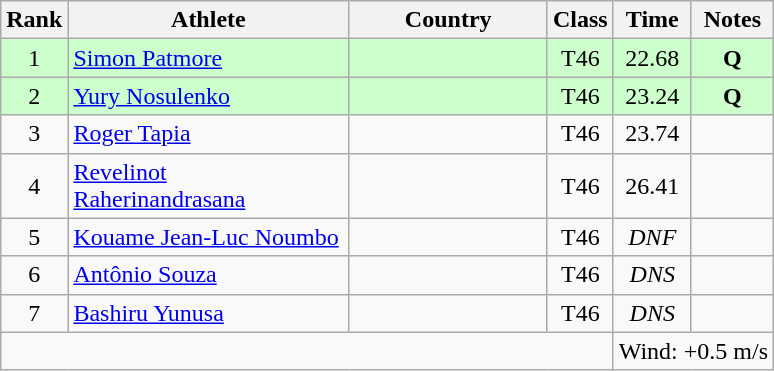<table class="wikitable sortable" style="text-align:center">
<tr>
<th>Rank</th>
<th style="width:180px">Athlete</th>
<th style="width:125px">Country</th>
<th>Class</th>
<th>Time</th>
<th>Notes</th>
</tr>
<tr style="background:#cfc;">
<td>1</td>
<td style="text-align:left;"><a href='#'>Simon Patmore</a></td>
<td style="text-align:left;"></td>
<td>T46</td>
<td>22.68</td>
<td><strong>Q</strong></td>
</tr>
<tr style="background:#cfc;">
<td>2</td>
<td style="text-align:left;"><a href='#'>Yury Nosulenko</a></td>
<td style="text-align:left;"></td>
<td>T46</td>
<td>23.24</td>
<td><strong>Q</strong></td>
</tr>
<tr>
<td>3</td>
<td style="text-align:left;"><a href='#'>Roger Tapia</a></td>
<td style="text-align:left;"></td>
<td>T46</td>
<td>23.74</td>
<td></td>
</tr>
<tr>
<td>4</td>
<td style="text-align:left;"><a href='#'>Revelinot Raherinandrasana</a></td>
<td style="text-align:left;"></td>
<td>T46</td>
<td>26.41</td>
<td></td>
</tr>
<tr>
<td>5</td>
<td style="text-align:left;"><a href='#'>Kouame Jean-Luc Noumbo</a></td>
<td style="text-align:left;"></td>
<td>T46</td>
<td><em>DNF</em></td>
<td></td>
</tr>
<tr>
<td>6</td>
<td style="text-align:left;"><a href='#'>Antônio Souza</a></td>
<td style="text-align:left;"></td>
<td>T46</td>
<td><em>DNS</em></td>
<td></td>
</tr>
<tr>
<td>7</td>
<td style="text-align:left;"><a href='#'>Bashiru Yunusa</a></td>
<td style="text-align:left;"></td>
<td>T46</td>
<td><em>DNS</em></td>
<td></td>
</tr>
<tr class="sortbottom">
<td colspan="4"></td>
<td colspan="2">Wind: +0.5 m/s</td>
</tr>
</table>
